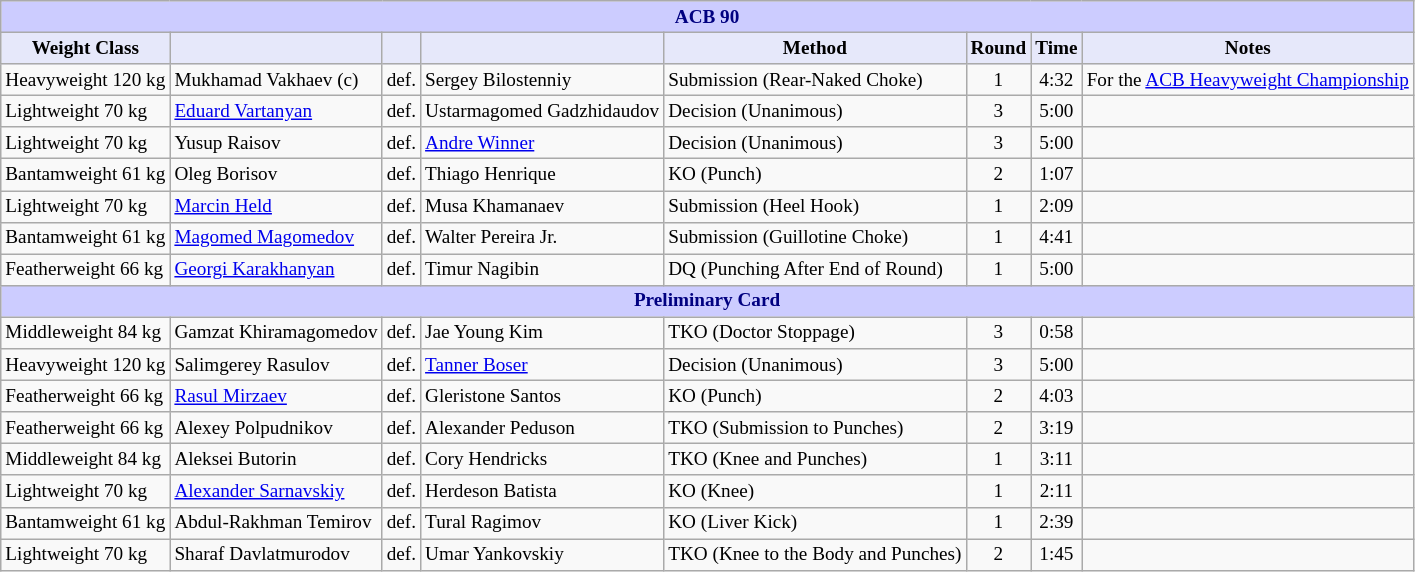<table class="wikitable" style="font-size: 80%;">
<tr>
<th colspan="8" style="background-color: #ccf; color: #000080; text-align: center;"><strong>ACB 90</strong></th>
</tr>
<tr>
<th colspan="1" style="background-color: #E6E8FA; color: #000000; text-align: center;">Weight Class</th>
<th colspan="1" style="background-color: #E6E8FA; color: #000000; text-align: center;"></th>
<th colspan="1" style="background-color: #E6E8FA; color: #000000; text-align: center;"></th>
<th colspan="1" style="background-color: #E6E8FA; color: #000000; text-align: center;"></th>
<th colspan="1" style="background-color: #E6E8FA; color: #000000; text-align: center;">Method</th>
<th colspan="1" style="background-color: #E6E8FA; color: #000000; text-align: center;">Round</th>
<th colspan="1" style="background-color: #E6E8FA; color: #000000; text-align: center;">Time</th>
<th colspan="1" style="background-color: #E6E8FA; color: #000000; text-align: center;">Notes</th>
</tr>
<tr>
<td>Heavyweight 120 kg</td>
<td> Mukhamad Vakhaev (c)</td>
<td>def.</td>
<td> Sergey Bilostenniy</td>
<td>Submission (Rear-Naked Choke)</td>
<td align=center>1</td>
<td align=center>4:32</td>
<td>For the <a href='#'>ACB Heavyweight Championship</a></td>
</tr>
<tr>
<td>Lightweight 70 kg</td>
<td> <a href='#'>Eduard Vartanyan</a></td>
<td>def.</td>
<td> Ustarmagomed Gadzhidaudov</td>
<td>Decision (Unanimous)</td>
<td align=center>3</td>
<td align=center>5:00</td>
<td></td>
</tr>
<tr>
<td>Lightweight 70 kg</td>
<td> Yusup Raisov</td>
<td>def.</td>
<td> <a href='#'>Andre Winner</a></td>
<td>Decision (Unanimous)</td>
<td align=center>3</td>
<td align=center>5:00</td>
<td></td>
</tr>
<tr>
<td>Bantamweight 61 kg</td>
<td> Oleg Borisov</td>
<td>def.</td>
<td> Thiago Henrique</td>
<td>KO (Punch)</td>
<td align=center>2</td>
<td align=center>1:07</td>
<td></td>
</tr>
<tr>
<td>Lightweight 70 kg</td>
<td> <a href='#'>Marcin Held</a></td>
<td>def.</td>
<td> Musa Khamanaev</td>
<td>Submission (Heel Hook)</td>
<td align=center>1</td>
<td align=center>2:09</td>
<td></td>
</tr>
<tr>
<td>Bantamweight 61 kg</td>
<td> <a href='#'>Magomed Magomedov</a></td>
<td>def.</td>
<td> Walter Pereira Jr.</td>
<td>Submission (Guillotine Choke)</td>
<td align=center>1</td>
<td align=center>4:41</td>
<td></td>
</tr>
<tr>
<td>Featherweight 66 kg</td>
<td> <a href='#'>Georgi Karakhanyan</a></td>
<td>def.</td>
<td> Timur Nagibin</td>
<td>DQ (Punching After End of Round)</td>
<td align=center>1</td>
<td align=center>5:00</td>
<td></td>
</tr>
<tr>
<th colspan="8" style="background-color: #ccf; color: #000080; text-align: center;"><strong>Preliminary Card</strong></th>
</tr>
<tr>
<td>Middleweight 84 kg</td>
<td> Gamzat Khiramagomedov</td>
<td>def.</td>
<td> Jae Young Kim</td>
<td>TKO (Doctor Stoppage)</td>
<td align=center>3</td>
<td align=center>0:58</td>
<td></td>
</tr>
<tr>
<td>Heavyweight 120 kg</td>
<td> Salimgerey Rasulov</td>
<td>def.</td>
<td> <a href='#'>Tanner Boser</a></td>
<td>Decision (Unanimous)</td>
<td align=center>3</td>
<td align=center>5:00</td>
<td></td>
</tr>
<tr>
<td>Featherweight 66 kg</td>
<td> <a href='#'>Rasul Mirzaev</a></td>
<td>def.</td>
<td> Gleristone Santos</td>
<td>KO (Punch)</td>
<td align=center>2</td>
<td align=center>4:03</td>
<td></td>
</tr>
<tr>
<td>Featherweight 66 kg</td>
<td> Alexey Polpudnikov</td>
<td>def.</td>
<td> Alexander Peduson</td>
<td>TKO (Submission to Punches)</td>
<td align=center>2</td>
<td align=center>3:19</td>
<td></td>
</tr>
<tr>
<td>Middleweight 84 kg</td>
<td> Aleksei Butorin</td>
<td>def.</td>
<td> Cory Hendricks</td>
<td>TKO (Knee and Punches)</td>
<td align=center>1</td>
<td align=center>3:11</td>
<td></td>
</tr>
<tr>
<td>Lightweight 70 kg</td>
<td> <a href='#'>Alexander Sarnavskiy</a></td>
<td>def.</td>
<td> Herdeson Batista</td>
<td>KO (Knee)</td>
<td align=center>1</td>
<td align=center>2:11</td>
<td></td>
</tr>
<tr>
<td>Bantamweight 61 kg</td>
<td> Abdul-Rakhman Temirov</td>
<td>def.</td>
<td> Tural Ragimov</td>
<td>KO (Liver Kick)</td>
<td align=center>1</td>
<td align=center>2:39</td>
<td></td>
</tr>
<tr>
<td>Lightweight 70 kg</td>
<td> Sharaf Davlatmurodov</td>
<td>def.</td>
<td> Umar Yankovskiy</td>
<td>TKO (Knee to the Body and Punches)</td>
<td align=center>2</td>
<td align=center>1:45</td>
<td></td>
</tr>
</table>
